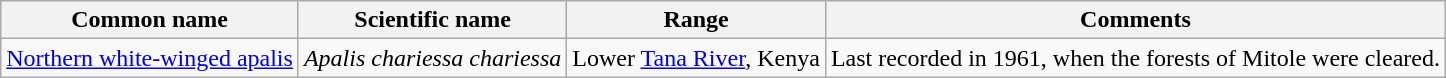<table class="wikitable">
<tr>
<th>Common name</th>
<th>Scientific name</th>
<th>Range</th>
<th class="unsortable">Comments</th>
</tr>
<tr>
<td><a href='#'>Northern white-winged apalis</a></td>
<td><em>Apalis chariessa chariessa</em></td>
<td>Lower <a href='#'>Tana River</a>, Kenya</td>
<td>Last recorded in 1961, when the forests of Mitole were cleared.</td>
</tr>
</table>
